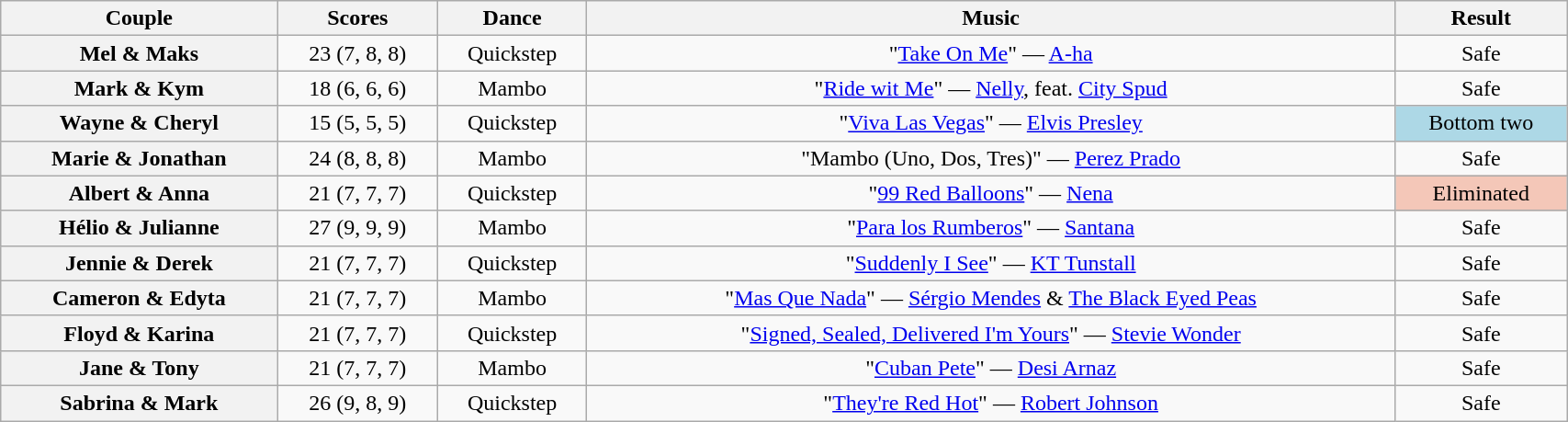<table class="wikitable sortable" style="text-align:center; width:90%">
<tr>
<th scope="col">Couple</th>
<th scope="col">Scores</th>
<th scope="col" class="unsortable">Dance</th>
<th scope="col" class="unsortable">Music</th>
<th scope="col" class="unsortable">Result</th>
</tr>
<tr>
<th scope="row">Mel & Maks</th>
<td>23 (7, 8, 8)</td>
<td>Quickstep</td>
<td>"<a href='#'>Take On Me</a>" — <a href='#'>A-ha</a></td>
<td>Safe</td>
</tr>
<tr>
<th scope="row">Mark & Kym</th>
<td>18 (6, 6, 6)</td>
<td>Mambo</td>
<td>"<a href='#'>Ride wit Me</a>" — <a href='#'>Nelly</a>, feat. <a href='#'>City Spud</a></td>
<td>Safe</td>
</tr>
<tr>
<th scope="row">Wayne & Cheryl</th>
<td>15 (5, 5, 5)</td>
<td>Quickstep</td>
<td>"<a href='#'>Viva Las Vegas</a>" — <a href='#'>Elvis Presley</a></td>
<td bgcolor=lightblue>Bottom two</td>
</tr>
<tr>
<th scope="row">Marie & Jonathan</th>
<td>24 (8, 8, 8)</td>
<td>Mambo</td>
<td>"Mambo (Uno, Dos, Tres)" — <a href='#'>Perez Prado</a></td>
<td>Safe</td>
</tr>
<tr>
<th scope="row">Albert & Anna</th>
<td>21 (7, 7, 7)</td>
<td>Quickstep</td>
<td>"<a href='#'>99 Red Balloons</a>" — <a href='#'>Nena</a></td>
<td bgcolor=f4c7b8>Eliminated</td>
</tr>
<tr>
<th scope="row">Hélio & Julianne</th>
<td>27 (9, 9, 9)</td>
<td>Mambo</td>
<td>"<a href='#'>Para los Rumberos</a>" — <a href='#'>Santana</a></td>
<td>Safe</td>
</tr>
<tr>
<th scope="row">Jennie & Derek</th>
<td>21 (7, 7, 7)</td>
<td>Quickstep</td>
<td>"<a href='#'>Suddenly I See</a>" — <a href='#'>KT Tunstall</a></td>
<td>Safe</td>
</tr>
<tr>
<th scope="row">Cameron & Edyta</th>
<td>21 (7, 7, 7)</td>
<td>Mambo</td>
<td>"<a href='#'>Mas Que Nada</a>" — <a href='#'>Sérgio Mendes</a> & <a href='#'>The Black Eyed Peas</a></td>
<td>Safe</td>
</tr>
<tr>
<th scope="row">Floyd & Karina</th>
<td>21 (7, 7, 7)</td>
<td>Quickstep</td>
<td>"<a href='#'>Signed, Sealed, Delivered I'm Yours</a>" — <a href='#'>Stevie Wonder</a></td>
<td>Safe</td>
</tr>
<tr>
<th scope="row">Jane & Tony</th>
<td>21 (7, 7, 7)</td>
<td>Mambo</td>
<td>"<a href='#'>Cuban Pete</a>" — <a href='#'>Desi Arnaz</a></td>
<td>Safe</td>
</tr>
<tr>
<th scope="row">Sabrina & Mark</th>
<td>26 (9, 8, 9)</td>
<td>Quickstep</td>
<td>"<a href='#'>They're Red Hot</a>" — <a href='#'>Robert Johnson</a></td>
<td>Safe</td>
</tr>
</table>
